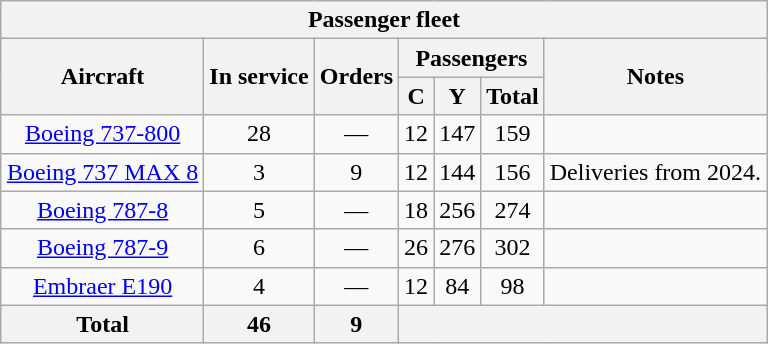<table class="wikitable" style="margin:1em auto; border-collapse:collapse;text-align:center">
<tr>
<th colspan="7">Passenger fleet</th>
</tr>
<tr>
<th rowspan="2">Aircraft</th>
<th rowspan="2">In service</th>
<th rowspan="2">Orders</th>
<th colspan="3">Passengers</th>
<th rowspan="2">Notes</th>
</tr>
<tr>
<th><abbr>C</abbr></th>
<th><abbr>Y</abbr></th>
<th>Total</th>
</tr>
<tr>
<td><a href='#'>Boeing 737-800</a></td>
<td>28</td>
<td>—</td>
<td>12</td>
<td>147</td>
<td>159</td>
<td></td>
</tr>
<tr>
<td><a href='#'>Boeing 737 MAX 8</a></td>
<td>3</td>
<td>9</td>
<td>12</td>
<td>144</td>
<td>156</td>
<td>Deliveries from 2024.</td>
</tr>
<tr>
<td><a href='#'>Boeing 787-8</a></td>
<td>5</td>
<td>—</td>
<td>18</td>
<td>256</td>
<td>274</td>
<td></td>
</tr>
<tr>
<td><a href='#'>Boeing 787-9</a></td>
<td>6</td>
<td>—</td>
<td>26</td>
<td>276</td>
<td>302</td>
<td></td>
</tr>
<tr>
<td><a href='#'>Embraer E190</a></td>
<td>4</td>
<td>—</td>
<td>12</td>
<td>84</td>
<td>98</td>
<td></td>
</tr>
<tr>
<th>Total</th>
<th>46</th>
<th>9</th>
<th colspan="4"></th>
</tr>
</table>
